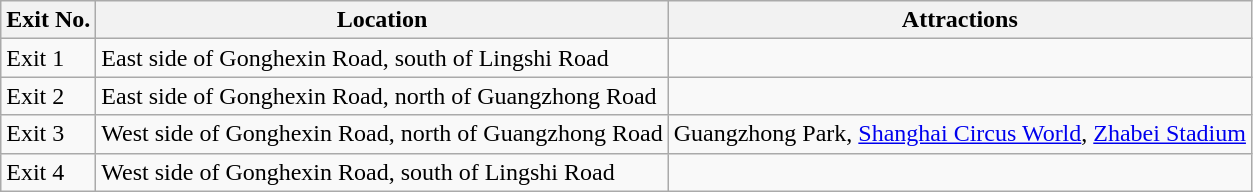<table class="wikitable">
<tr>
<th>Exit No.</th>
<th>Location</th>
<th>Attractions</th>
</tr>
<tr>
<td>Exit 1</td>
<td>East side of Gonghexin Road, south of Lingshi Road</td>
<td></td>
</tr>
<tr>
<td>Exit 2</td>
<td>East side of Gonghexin Road, north of Guangzhong Road</td>
<td></td>
</tr>
<tr>
<td>Exit 3</td>
<td>West side of Gonghexin Road, north of Guangzhong Road</td>
<td>Guangzhong Park, <a href='#'>Shanghai Circus World</a>, <a href='#'>Zhabei Stadium</a></td>
</tr>
<tr>
<td>Exit 4</td>
<td>West side of Gonghexin Road, south of Lingshi Road</td>
<td></td>
</tr>
</table>
